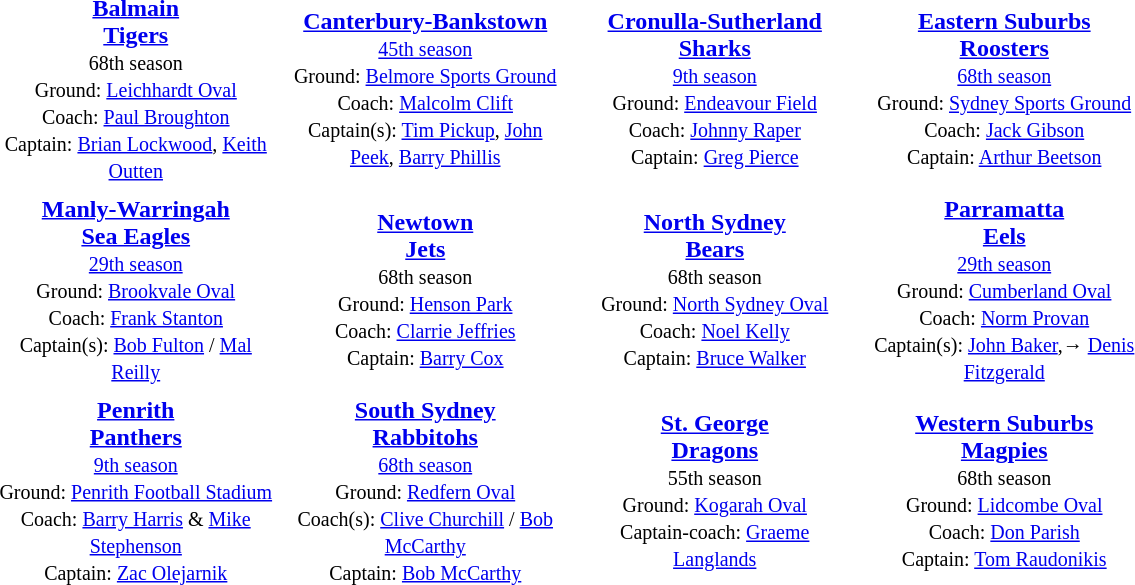<table align="center" class="toccolours" style="text-valign: center;" cellpadding=3 cellspacing=2>
<tr>
<th width=185></th>
<th width=185></th>
<th width=185></th>
<th width=185></th>
</tr>
<tr>
<td align="center"><strong><a href='#'>Balmain<br>Tigers</a></strong><br><small>68th season<br>Ground: <a href='#'>Leichhardt Oval</a><br>
Coach: <a href='#'>Paul Broughton</a><br>Captain: <a href='#'>Brian Lockwood</a>, <a href='#'>Keith Outten</a><br></small></td>
<td align="center"><strong><a href='#'>Canterbury-Bankstown</a></strong><br><small><a href='#'>45th season</a><br>Ground: <a href='#'>Belmore Sports Ground</a><br>
Coach: <a href='#'>Malcolm Clift</a><br>Captain(s): <a href='#'>Tim Pickup</a>, <a href='#'>John Peek</a>, <a href='#'>Barry Phillis</a><br></small></td>
<td align="center"><strong><a href='#'>Cronulla-Sutherland<br>Sharks</a></strong><br><small><a href='#'>9th season</a><br>Ground: <a href='#'>Endeavour Field</a><br>
Coach: <a href='#'>Johnny Raper</a><br>Captain: <a href='#'>Greg Pierce</a><br></small></td>
<td align="center"><strong><a href='#'>Eastern Suburbs<br>Roosters</a></strong><br><small><a href='#'>68th season</a><br>Ground: <a href='#'>Sydney Sports Ground</a><br>
Coach: <a href='#'>Jack Gibson</a><br>Captain: <a href='#'>Arthur Beetson</a><br></small></td>
</tr>
<tr>
<td align="center"><strong><a href='#'>Manly-Warringah<br>Sea Eagles</a></strong><br><small><a href='#'>29th season</a><br>Ground: <a href='#'>Brookvale Oval</a><br>
Coach: <a href='#'>Frank Stanton</a><br>Captain(s): <a href='#'>Bob Fulton</a> / <a href='#'>Mal Reilly</a><br></small></td>
<td align="center"><strong><a href='#'>Newtown<br>Jets</a></strong><br><small>68th season<br>Ground: <a href='#'>Henson Park</a><br>
Coach: <a href='#'>Clarrie Jeffries</a><br>Captain: <a href='#'>Barry Cox</a><br></small></td>
<td align="center"><strong><a href='#'>North Sydney<br>Bears</a></strong><br><small>68th season<br>Ground: <a href='#'>North Sydney Oval</a><br>
Coach: <a href='#'>Noel Kelly</a><br>Captain: <a href='#'>Bruce Walker</a><br></small></td>
<td align="center"><strong><a href='#'>Parramatta<br>Eels</a></strong><br><small><a href='#'>29th season</a><br>Ground: <a href='#'>Cumberland Oval</a><br>
Coach: <a href='#'>Norm Provan</a><br>Captain(s): <a href='#'>John Baker</a>,→ <a href='#'>Denis Fitzgerald</a></small></td>
</tr>
<tr>
<td align="center"><strong><a href='#'>Penrith<br>Panthers</a></strong><br><small><a href='#'>9th season</a><br>Ground: <a href='#'>Penrith Football Stadium</a><br>
Coach: <a href='#'>Barry Harris</a> & <a href='#'>Mike Stephenson</a><br>Captain: <a href='#'>Zac Olejarnik</a><br></small></td>
<td align="center"><strong><a href='#'>South Sydney<br>Rabbitohs</a></strong><br><small><a href='#'>68th season</a><br>Ground: <a href='#'>Redfern Oval</a><br>
Coach(s): <a href='#'>Clive Churchill</a> / <a href='#'>Bob McCarthy</a><br>Captain: <a href='#'>Bob McCarthy</a><br></small></td>
<td align="center"><strong><a href='#'>St. George<br>Dragons</a></strong><br><small>55th season<br>Ground: <a href='#'>Kogarah Oval</a><br>
Captain-coach: <a href='#'>Graeme Langlands</a></small></td>
<td align="center"><strong><a href='#'>Western Suburbs<br>Magpies</a></strong><br><small>68th season<br>Ground: <a href='#'>Lidcombe Oval</a><br>
Coach: <a href='#'>Don Parish</a><br>Captain: <a href='#'>Tom Raudonikis</a><br></small></td>
</tr>
</table>
